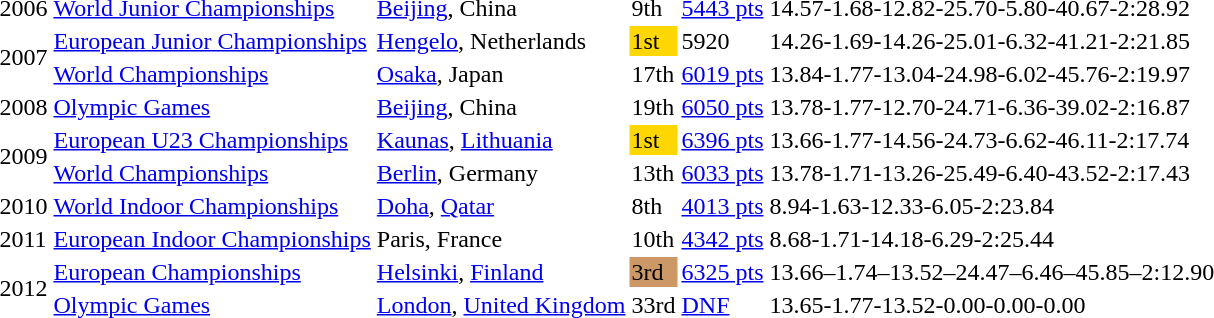<table>
<tr>
<td>2006</td>
<td><a href='#'>World Junior Championships</a></td>
<td><a href='#'>Beijing</a>, China</td>
<td>9th</td>
<td><a href='#'>5443 pts</a></td>
<td>14.57-1.68-12.82-25.70-5.80-40.67-2:28.92</td>
</tr>
<tr>
<td rowspan=2>2007</td>
<td><a href='#'>European Junior Championships</a></td>
<td><a href='#'>Hengelo</a>, Netherlands</td>
<td bgcolor="gold">1st</td>
<td>5920</td>
<td>14.26-1.69-14.26-25.01-6.32-41.21-2:21.85</td>
</tr>
<tr>
<td><a href='#'>World Championships</a></td>
<td><a href='#'>Osaka</a>, Japan</td>
<td>17th</td>
<td><a href='#'>6019 pts</a></td>
<td>13.84-1.77-13.04-24.98-6.02-45.76-2:19.97</td>
</tr>
<tr>
<td>2008</td>
<td><a href='#'>Olympic Games</a></td>
<td><a href='#'>Beijing</a>, China</td>
<td>19th</td>
<td><a href='#'>6050 pts</a></td>
<td>13.78-1.77-12.70-24.71-6.36-39.02-2:16.87</td>
</tr>
<tr>
<td rowspan=2>2009</td>
<td><a href='#'>European U23 Championships</a></td>
<td><a href='#'>Kaunas</a>, <a href='#'>Lithuania</a></td>
<td bgcolor="gold">1st</td>
<td><a href='#'>6396 pts</a></td>
<td>13.66-1.77-14.56-24.73-6.62-46.11-2:17.74</td>
</tr>
<tr>
<td><a href='#'>World Championships</a></td>
<td><a href='#'>Berlin</a>, Germany</td>
<td>13th</td>
<td><a href='#'>6033 pts</a></td>
<td>13.78-1.71-13.26-25.49-6.40-43.52-2:17.43</td>
</tr>
<tr>
<td>2010</td>
<td><a href='#'>World Indoor Championships</a></td>
<td><a href='#'>Doha</a>, <a href='#'>Qatar</a></td>
<td>8th</td>
<td><a href='#'>4013 pts</a></td>
<td>8.94-1.63-12.33-6.05-2:23.84</td>
</tr>
<tr>
<td>2011</td>
<td><a href='#'>European Indoor Championships</a></td>
<td>Paris, France</td>
<td>10th</td>
<td><a href='#'>4342 pts</a></td>
<td>8.68-1.71-14.18-6.29-2:25.44</td>
</tr>
<tr>
<td rowspan=2>2012</td>
<td><a href='#'>European Championships</a></td>
<td><a href='#'>Helsinki</a>, <a href='#'>Finland</a></td>
<td bgcolor="CC9966">3rd</td>
<td><a href='#'>6325 pts</a></td>
<td>13.66–1.74–13.52–24.47–6.46–45.85–2:12.90</td>
</tr>
<tr>
<td><a href='#'>Olympic Games</a></td>
<td><a href='#'>London</a>, <a href='#'>United Kingdom</a></td>
<td>33rd</td>
<td><a href='#'>DNF</a></td>
<td>13.65-1.77-13.52-0.00-0.00-0.00</td>
</tr>
</table>
